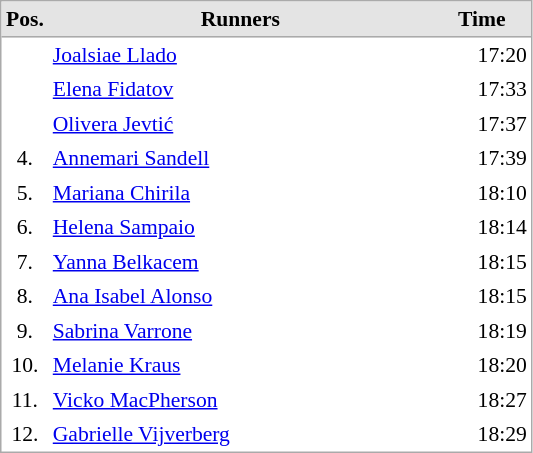<table cellspacing="0" cellpadding="3" style="border:1px solid #AAAAAA;font-size:90%">
<tr bgcolor="#E4E4E4">
<th style="border-bottom:1px solid #AAAAAA" width=10>Pos.</th>
<th style="border-bottom:1px solid #AAAAAA" width=250>Runners</th>
<th style="border-bottom:1px solid #AAAAAA" width=60>Time</th>
</tr>
<tr align="center">
<td align="center"></td>
<td align="left"> <a href='#'>Joalsiae Llado</a></td>
<td align="right">17:20</td>
</tr>
<tr align="center">
<td align="center"></td>
<td align="left"> <a href='#'>Elena Fidatov</a></td>
<td align="right">17:33</td>
</tr>
<tr align="center">
<td align="center"></td>
<td align="left"> <a href='#'>Olivera Jevtić</a></td>
<td align="right">17:37</td>
</tr>
<tr align="center">
<td align="center">4.</td>
<td align="left"> <a href='#'>Annemari Sandell</a></td>
<td align="right">17:39</td>
</tr>
<tr align="center">
<td align="center">5.</td>
<td align="left"> <a href='#'>Mariana Chirila</a></td>
<td align="right">18:10</td>
</tr>
<tr align="center">
<td align="center">6.</td>
<td align="left"> <a href='#'>Helena Sampaio</a></td>
<td align="right">18:14</td>
</tr>
<tr align="center">
<td align="center">7.</td>
<td align="left"> <a href='#'>Yanna Belkacem</a></td>
<td align="right">18:15</td>
</tr>
<tr align="center">
<td align="center">8.</td>
<td align="left"> <a href='#'>Ana Isabel Alonso</a></td>
<td align="right">18:15</td>
</tr>
<tr align="center">
<td align="center">9.</td>
<td align="left"> <a href='#'>Sabrina Varrone</a></td>
<td align="right">18:19</td>
</tr>
<tr align="center">
<td align="center">10.</td>
<td align="left"> <a href='#'>Melanie Kraus</a></td>
<td align="right">18:20</td>
</tr>
<tr align="center">
<td align="center">11.</td>
<td align="left"> <a href='#'>Vicko MacPherson</a></td>
<td align="right">18:27</td>
</tr>
<tr align="center">
<td align="center">12.</td>
<td align="left"> <a href='#'>Gabrielle Vijverberg</a></td>
<td align="right">18:29</td>
</tr>
</table>
